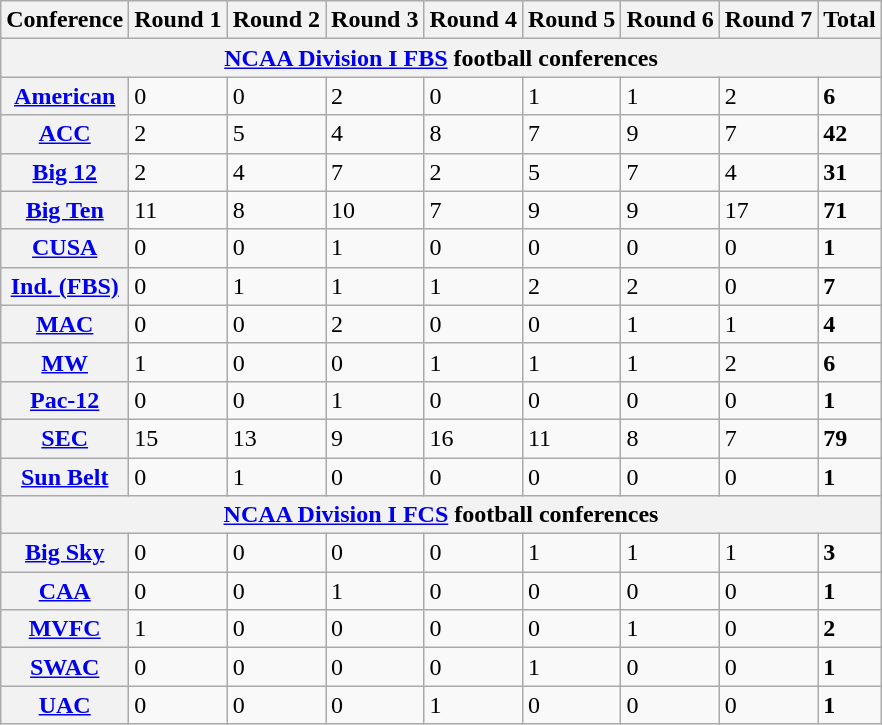<table class="wikitable sortable">
<tr>
<th>Conference</th>
<th>Round 1</th>
<th>Round 2</th>
<th>Round 3</th>
<th>Round 4</th>
<th>Round 5</th>
<th>Round 6</th>
<th>Round 7</th>
<th>Total</th>
</tr>
<tr>
<th colspan="9"><a href='#'>NCAA Division I FBS</a> football conferences</th>
</tr>
<tr>
<th><a href='#'>American</a></th>
<td>0</td>
<td>0</td>
<td>2</td>
<td>0</td>
<td>1</td>
<td>1</td>
<td>2</td>
<td><strong>6</strong></td>
</tr>
<tr>
<th><a href='#'>ACC</a></th>
<td>2</td>
<td>5</td>
<td>4</td>
<td>8</td>
<td>7</td>
<td>9</td>
<td>7</td>
<td><strong>42</strong></td>
</tr>
<tr>
<th><a href='#'>Big 12</a></th>
<td>2</td>
<td>4</td>
<td>7</td>
<td>2</td>
<td>5</td>
<td>7</td>
<td>4</td>
<td><strong>31</strong></td>
</tr>
<tr>
<th><a href='#'>Big Ten</a></th>
<td>11</td>
<td>8</td>
<td>10</td>
<td>7</td>
<td>9</td>
<td>9</td>
<td>17</td>
<td><strong>71</strong></td>
</tr>
<tr>
<th><a href='#'>CUSA</a></th>
<td>0</td>
<td>0</td>
<td>1</td>
<td>0</td>
<td>0</td>
<td>0</td>
<td>0</td>
<td><strong>1</strong></td>
</tr>
<tr>
<th><a href='#'>Ind. (FBS)</a></th>
<td>0</td>
<td>1</td>
<td>1</td>
<td>1</td>
<td>2</td>
<td>2</td>
<td>0</td>
<td><strong>7</strong></td>
</tr>
<tr>
<th><a href='#'>MAC</a></th>
<td>0</td>
<td>0</td>
<td>2</td>
<td>0</td>
<td>0</td>
<td>1</td>
<td>1</td>
<td><strong>4</strong></td>
</tr>
<tr>
<th><a href='#'>MW</a></th>
<td>1</td>
<td>0</td>
<td>0</td>
<td>1</td>
<td>1</td>
<td>1</td>
<td>2</td>
<td><strong>6</strong></td>
</tr>
<tr>
<th><a href='#'>Pac-12</a></th>
<td>0</td>
<td>0</td>
<td>1</td>
<td>0</td>
<td>0</td>
<td>0</td>
<td>0</td>
<td><strong>1</strong></td>
</tr>
<tr>
<th><a href='#'>SEC</a></th>
<td>15</td>
<td>13</td>
<td>9</td>
<td>16</td>
<td>11</td>
<td>8</td>
<td>7</td>
<td><strong>79</strong></td>
</tr>
<tr>
<th><a href='#'>Sun Belt</a></th>
<td>0</td>
<td>1</td>
<td>0</td>
<td>0</td>
<td>0</td>
<td>0</td>
<td>0</td>
<td><strong>1</strong></td>
</tr>
<tr>
<th colspan="9"><a href='#'>NCAA Division I FCS</a> football conferences</th>
</tr>
<tr>
<th><a href='#'>Big Sky</a></th>
<td>0</td>
<td>0</td>
<td>0</td>
<td>0</td>
<td>1</td>
<td>1</td>
<td>1</td>
<td><strong>3</strong></td>
</tr>
<tr>
<th><a href='#'>CAA</a></th>
<td>0</td>
<td>0</td>
<td>1</td>
<td>0</td>
<td>0</td>
<td>0</td>
<td>0</td>
<td><strong>1</strong></td>
</tr>
<tr>
<th><a href='#'>MVFC</a></th>
<td>1</td>
<td>0</td>
<td>0</td>
<td>0</td>
<td>0</td>
<td>1</td>
<td>0</td>
<td><strong>2</strong></td>
</tr>
<tr>
<th><a href='#'>SWAC</a></th>
<td>0</td>
<td>0</td>
<td>0</td>
<td>0</td>
<td>1</td>
<td>0</td>
<td>0</td>
<td><strong>1</strong></td>
</tr>
<tr>
<th><a href='#'>UAC</a></th>
<td>0</td>
<td>0</td>
<td>0</td>
<td>1</td>
<td>0</td>
<td>0</td>
<td>0</td>
<td><strong>1</strong></td>
</tr>
</table>
